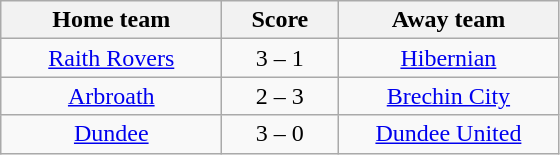<table class="wikitable" style="text-align: center">
<tr>
<th width=140>Home team</th>
<th width=70>Score</th>
<th width=140>Away team</th>
</tr>
<tr>
<td><a href='#'>Raith Rovers</a></td>
<td>3 – 1</td>
<td><a href='#'>Hibernian</a></td>
</tr>
<tr>
<td><a href='#'>Arbroath</a></td>
<td>2 – 3</td>
<td><a href='#'>Brechin City</a></td>
</tr>
<tr>
<td><a href='#'>Dundee</a></td>
<td>3 – 0</td>
<td><a href='#'>Dundee United</a></td>
</tr>
</table>
